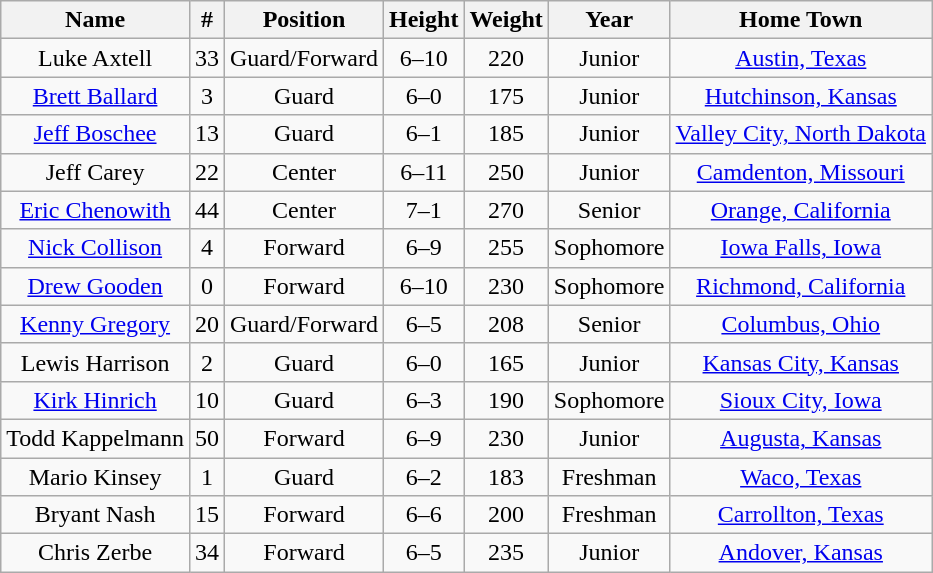<table class="wikitable" style="text-align: center;">
<tr>
<th>Name</th>
<th>#</th>
<th>Position</th>
<th>Height</th>
<th>Weight</th>
<th>Year</th>
<th>Home Town</th>
</tr>
<tr>
<td>Luke Axtell</td>
<td>33</td>
<td>Guard/Forward</td>
<td>6–10</td>
<td>220</td>
<td>Junior</td>
<td><a href='#'>Austin, Texas</a></td>
</tr>
<tr>
<td><a href='#'>Brett Ballard</a></td>
<td>3</td>
<td>Guard</td>
<td>6–0</td>
<td>175</td>
<td>Junior</td>
<td><a href='#'>Hutchinson, Kansas</a></td>
</tr>
<tr>
<td><a href='#'>Jeff Boschee</a></td>
<td>13</td>
<td>Guard</td>
<td>6–1</td>
<td>185</td>
<td>Junior</td>
<td><a href='#'>Valley City, North Dakota</a></td>
</tr>
<tr>
<td>Jeff Carey</td>
<td>22</td>
<td>Center</td>
<td>6–11</td>
<td>250</td>
<td>Junior</td>
<td><a href='#'>Camdenton, Missouri</a></td>
</tr>
<tr>
<td><a href='#'>Eric Chenowith</a></td>
<td>44</td>
<td>Center</td>
<td>7–1</td>
<td>270</td>
<td>Senior</td>
<td><a href='#'>Orange, California</a></td>
</tr>
<tr>
<td><a href='#'>Nick Collison</a></td>
<td>4</td>
<td>Forward</td>
<td>6–9</td>
<td>255</td>
<td>Sophomore</td>
<td><a href='#'>Iowa Falls, Iowa</a></td>
</tr>
<tr>
<td><a href='#'>Drew Gooden</a></td>
<td>0</td>
<td>Forward</td>
<td>6–10</td>
<td>230</td>
<td>Sophomore</td>
<td><a href='#'>Richmond, California</a></td>
</tr>
<tr>
<td><a href='#'>Kenny Gregory</a></td>
<td>20</td>
<td>Guard/Forward</td>
<td>6–5</td>
<td>208</td>
<td>Senior</td>
<td><a href='#'>Columbus, Ohio</a></td>
</tr>
<tr>
<td>Lewis Harrison</td>
<td>2</td>
<td>Guard</td>
<td>6–0</td>
<td>165</td>
<td>Junior</td>
<td><a href='#'>Kansas City, Kansas</a></td>
</tr>
<tr>
<td><a href='#'>Kirk Hinrich</a></td>
<td>10</td>
<td>Guard</td>
<td>6–3</td>
<td>190</td>
<td>Sophomore</td>
<td><a href='#'>Sioux City, Iowa</a></td>
</tr>
<tr>
<td>Todd Kappelmann</td>
<td>50</td>
<td>Forward</td>
<td>6–9</td>
<td>230</td>
<td>Junior</td>
<td><a href='#'>Augusta, Kansas</a></td>
</tr>
<tr>
<td>Mario Kinsey</td>
<td>1</td>
<td>Guard</td>
<td>6–2</td>
<td>183</td>
<td>Freshman</td>
<td><a href='#'>Waco, Texas</a></td>
</tr>
<tr>
<td>Bryant Nash</td>
<td>15</td>
<td>Forward</td>
<td>6–6</td>
<td>200</td>
<td>Freshman</td>
<td><a href='#'>Carrollton, Texas</a></td>
</tr>
<tr>
<td>Chris Zerbe</td>
<td>34</td>
<td>Forward</td>
<td>6–5</td>
<td>235</td>
<td>Junior</td>
<td><a href='#'>Andover, Kansas</a></td>
</tr>
</table>
